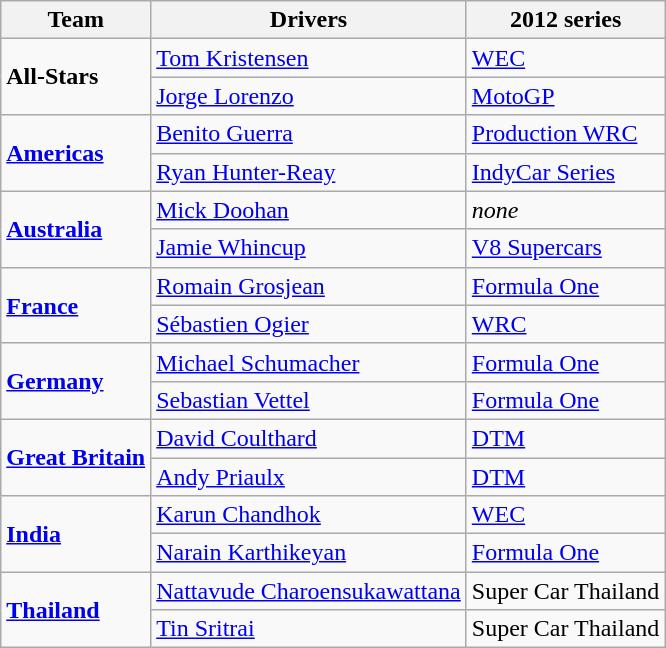<table class="wikitable">
<tr>
<th>Team</th>
<th>Drivers</th>
<th>2012 series</th>
</tr>
<tr>
<td rowspan=2><strong>All-Stars</strong></td>
<td> <a href='#'>Tom Kristensen</a></td>
<td><a href='#'>WEC</a></td>
</tr>
<tr>
<td> <a href='#'>Jorge Lorenzo</a></td>
<td><a href='#'>MotoGP</a></td>
</tr>
<tr>
<td rowspan=2><strong><a href='#'>Americas</a></strong></td>
<td> <a href='#'>Benito Guerra</a></td>
<td><a href='#'>Production WRC</a></td>
</tr>
<tr>
<td> <a href='#'>Ryan Hunter-Reay</a></td>
<td><a href='#'>IndyCar Series</a></td>
</tr>
<tr>
<td rowspan=2><strong><a href='#'>Australia</a></strong></td>
<td> <a href='#'>Mick Doohan</a></td>
<td><em>none</em></td>
</tr>
<tr>
<td> <a href='#'>Jamie Whincup</a></td>
<td><a href='#'>V8 Supercars</a></td>
</tr>
<tr>
<td rowspan=2><strong><a href='#'>France</a></strong></td>
<td> <a href='#'>Romain Grosjean</a></td>
<td><a href='#'>Formula One</a></td>
</tr>
<tr>
<td> <a href='#'>Sébastien Ogier</a></td>
<td><a href='#'>WRC</a></td>
</tr>
<tr>
<td rowspan=2><strong><a href='#'>Germany</a></strong></td>
<td> <a href='#'>Michael Schumacher</a></td>
<td><a href='#'>Formula One</a></td>
</tr>
<tr>
<td> <a href='#'>Sebastian Vettel</a></td>
<td><a href='#'>Formula One</a></td>
</tr>
<tr>
<td rowspan=2><strong><a href='#'>Great Britain</a></strong></td>
<td> <a href='#'>David Coulthard</a></td>
<td><a href='#'>DTM</a></td>
</tr>
<tr>
<td> <a href='#'>Andy Priaulx</a></td>
<td><a href='#'>DTM</a></td>
</tr>
<tr>
<td rowspan=2><strong><a href='#'>India</a></strong></td>
<td> <a href='#'>Karun Chandhok</a></td>
<td><a href='#'>WEC</a></td>
</tr>
<tr>
<td> <a href='#'>Narain Karthikeyan</a></td>
<td><a href='#'>Formula One</a></td>
</tr>
<tr>
<td rowspan=2><strong><a href='#'>Thailand</a></strong></td>
<td> <a href='#'>Nattavude Charoensukawattana</a></td>
<td>Super Car Thailand</td>
</tr>
<tr>
<td> <a href='#'>Tin Sritrai</a></td>
<td>Super Car Thailand</td>
</tr>
</table>
